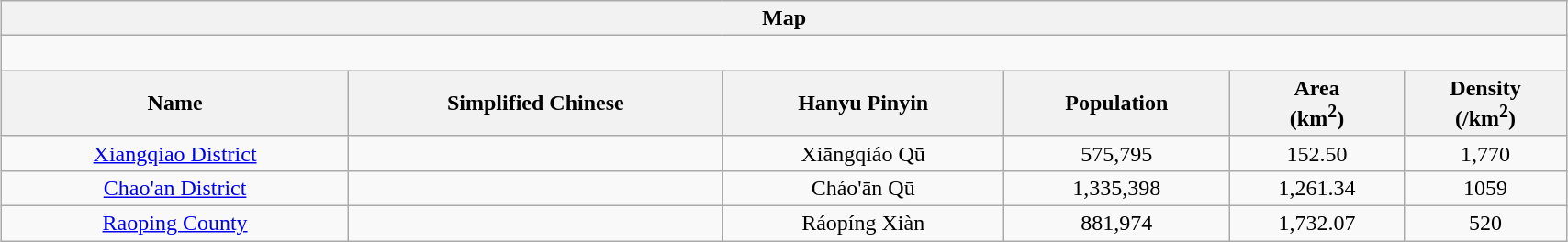<table class="wikitable collapsible" style="margin:1em auto 1em auto; width:90%; text-align:center;">
<tr>
<th colspan="6">Map</th>
</tr>
<tr>
<td colspan="6"><div><br>





</div></td>
</tr>
<tr>
<th>Name</th>
<th>Simplified Chinese</th>
<th>Hanyu Pinyin</th>
<th>Population<br></th>
<th>Area<br>(km<sup>2</sup>)</th>
<th>Density<br>(/km<sup>2</sup>)</th>
</tr>
<tr>
<td><a href='#'>Xiangqiao District</a></td>
<td></td>
<td>Xiāngqiáo Qū</td>
<td>575,795</td>
<td>152.50</td>
<td>1,770</td>
</tr>
<tr>
<td><a href='#'>Chao'an District</a></td>
<td></td>
<td>Cháo'ān Qū</td>
<td>1,335,398</td>
<td>1,261.34</td>
<td>1059</td>
</tr>
<tr>
<td><a href='#'>Raoping County</a></td>
<td></td>
<td>Ráopíng Xiàn</td>
<td>881,974</td>
<td>1,732.07</td>
<td>520</td>
</tr>
</table>
